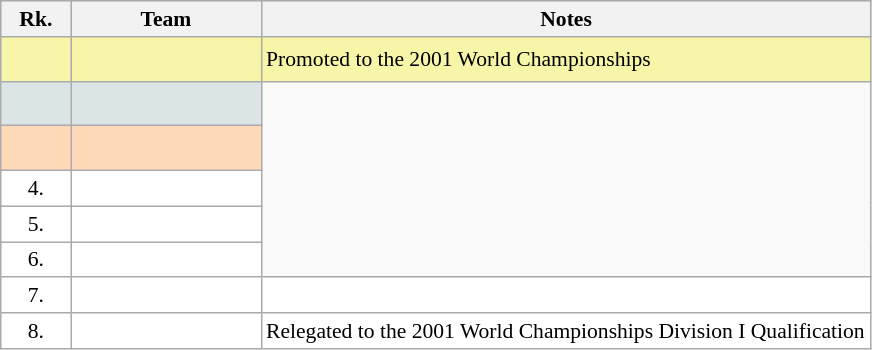<table class="wikitable" style="border:1px solid #AAAAAA;font-size:90%">
<tr bgcolor="#E4E4E4">
<th style="border-bottom:1px solid #AAAAAA" width=40>Rk.</th>
<th style="border-bottom:1px solid #AAAAAA" width=120>Team</th>
<th style="border-bottom:1px solid #AAAAAA" width=400>Notes</th>
</tr>
<tr bgcolor="#F7F6A8">
<td align="center" style="height:23px"></td>
<td><strong></strong></td>
<td>Promoted to the 2001 World Championships</td>
</tr>
<tr bgcolor="#DCE5E5">
<td align="center" style="height:23px"></td>
<td></td>
</tr>
<tr bgcolor="#FFDAB9">
<td align="center" style="height:23px"></td>
<td></td>
</tr>
<tr style="background:#ffffff;">
<td align="center">4.</td>
<td></td>
</tr>
<tr style="background:#ffffff;">
<td align="center">5.</td>
<td></td>
</tr>
<tr style="background:#ffffff;">
<td align="center">6.</td>
<td></td>
</tr>
<tr style="background:#ffffff;">
<td align="center">7.</td>
<td></td>
<td></td>
</tr>
<tr style="background:#ffffff;">
<td align="center">8.</td>
<td></td>
<td>Relegated to the 2001 World Championships Division I Qualification</td>
</tr>
</table>
